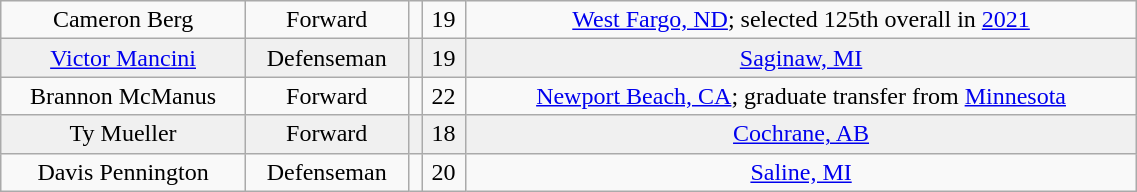<table class="wikitable" width="60%">
<tr align="center" bgcolor="">
<td>Cameron Berg</td>
<td>Forward</td>
<td></td>
<td>19</td>
<td><a href='#'>West Fargo, ND</a>; selected 125th overall in <a href='#'>2021</a></td>
</tr>
<tr align="center" bgcolor="f0f0f0">
<td><a href='#'>Victor Mancini</a></td>
<td>Defenseman</td>
<td></td>
<td>19</td>
<td><a href='#'>Saginaw, MI</a></td>
</tr>
<tr align="center" bgcolor="">
<td>Brannon McManus</td>
<td>Forward</td>
<td></td>
<td>22</td>
<td><a href='#'>Newport Beach, CA</a>; graduate transfer from <a href='#'>Minnesota</a></td>
</tr>
<tr align="center" bgcolor="f0f0f0">
<td>Ty Mueller</td>
<td>Forward</td>
<td></td>
<td>18</td>
<td><a href='#'>Cochrane, AB</a></td>
</tr>
<tr align="center" bgcolor="">
<td>Davis Pennington</td>
<td>Defenseman</td>
<td></td>
<td>20</td>
<td><a href='#'>Saline, MI</a></td>
</tr>
</table>
